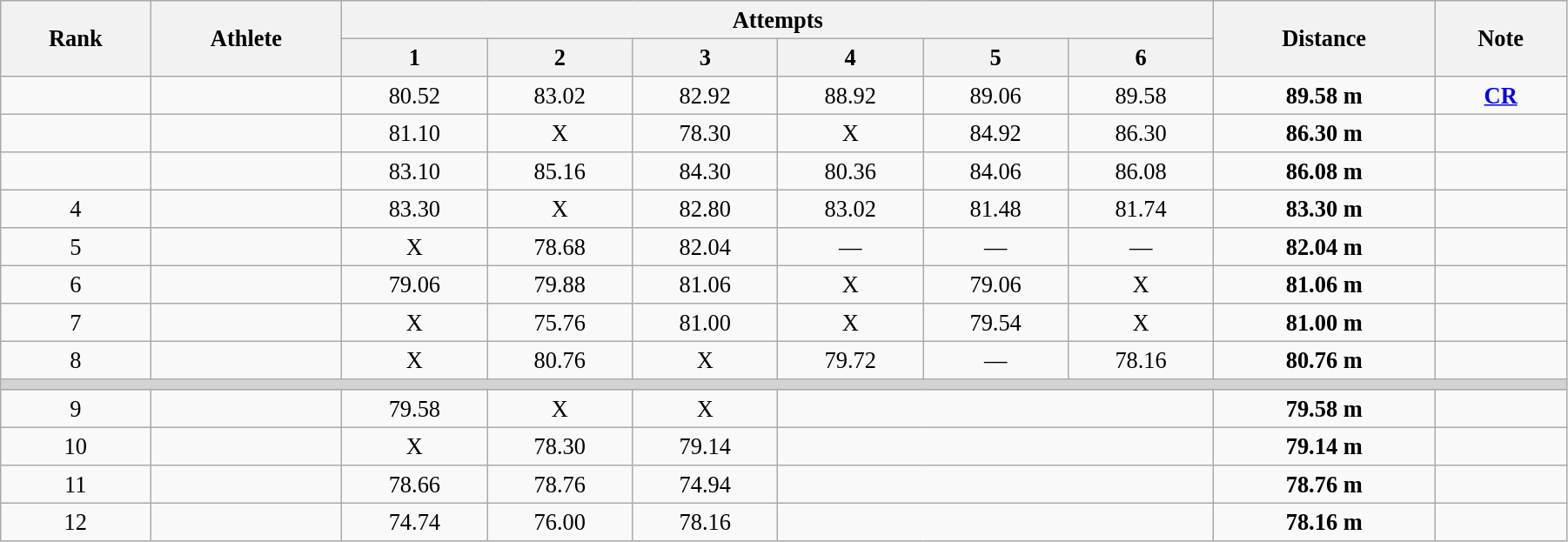<table class="wikitable" style=" text-align:center; font-size:110%;" width="95%">
<tr>
<th rowspan="2">Rank</th>
<th rowspan="2">Athlete</th>
<th colspan="6">Attempts</th>
<th rowspan="2">Distance</th>
<th rowspan="2">Note</th>
</tr>
<tr>
<th>1</th>
<th>2</th>
<th>3</th>
<th>4</th>
<th>5</th>
<th>6</th>
</tr>
<tr>
<td></td>
<td align=left></td>
<td>80.52</td>
<td>83.02</td>
<td>82.92</td>
<td>88.92</td>
<td>89.06</td>
<td>89.58</td>
<td><strong>89.58 m</strong></td>
<td><strong><a href='#'>CR</a></strong></td>
</tr>
<tr>
<td></td>
<td align=left></td>
<td>81.10</td>
<td>X</td>
<td>78.30</td>
<td>X</td>
<td>84.92</td>
<td>86.30</td>
<td><strong>86.30 m </strong></td>
<td></td>
</tr>
<tr>
<td></td>
<td align=left></td>
<td>83.10</td>
<td>85.16</td>
<td>84.30</td>
<td>80.36</td>
<td>84.06</td>
<td>86.08</td>
<td><strong>86.08 m </strong></td>
<td></td>
</tr>
<tr>
<td>4</td>
<td align=left></td>
<td>83.30</td>
<td>X</td>
<td>82.80</td>
<td>83.02</td>
<td>81.48</td>
<td>81.74</td>
<td><strong>83.30 m </strong></td>
<td></td>
</tr>
<tr>
<td>5</td>
<td align=left></td>
<td>X</td>
<td>78.68</td>
<td>82.04</td>
<td>—</td>
<td>—</td>
<td>—</td>
<td><strong>82.04 m </strong></td>
<td></td>
</tr>
<tr>
<td>6</td>
<td align=left></td>
<td>79.06</td>
<td>79.88</td>
<td>81.06</td>
<td>X</td>
<td>79.06</td>
<td>X</td>
<td><strong>81.06 m </strong></td>
<td></td>
</tr>
<tr>
<td>7</td>
<td align=left></td>
<td>X</td>
<td>75.76</td>
<td>81.00</td>
<td>X</td>
<td>79.54</td>
<td>X</td>
<td><strong>81.00 m </strong></td>
<td></td>
</tr>
<tr>
<td>8</td>
<td align=left></td>
<td>X</td>
<td>80.76</td>
<td>X</td>
<td>79.72</td>
<td>—</td>
<td>78.16</td>
<td><strong>80.76 m </strong></td>
<td></td>
</tr>
<tr>
<td colspan=10 bgcolor=lightgray></td>
</tr>
<tr>
<td>9</td>
<td align=left></td>
<td>79.58</td>
<td>X</td>
<td>X</td>
<td colspan=3></td>
<td><strong>79.58 m </strong></td>
<td></td>
</tr>
<tr>
<td>10</td>
<td align=left></td>
<td>X</td>
<td>78.30</td>
<td>79.14</td>
<td colspan=3></td>
<td><strong>79.14 m </strong></td>
<td></td>
</tr>
<tr>
<td>11</td>
<td align=left></td>
<td>78.66</td>
<td>78.76</td>
<td>74.94</td>
<td colspan=3></td>
<td><strong>78.76 m </strong></td>
<td></td>
</tr>
<tr>
<td>12</td>
<td align=left></td>
<td>74.74</td>
<td>76.00</td>
<td>78.16</td>
<td colspan=3></td>
<td><strong>78.16 m </strong></td>
<td></td>
</tr>
</table>
